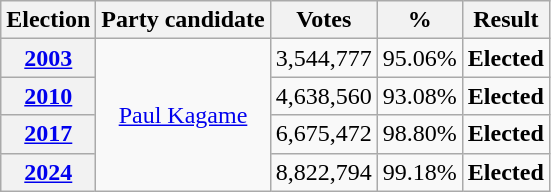<table class=wikitable style=text-align:center>
<tr>
<th>Election</th>
<th>Party candidate</th>
<th>Votes</th>
<th>%</th>
<th>Result</th>
</tr>
<tr>
<th><a href='#'>2003</a></th>
<td rowspan="4"><a href='#'>Paul Kagame</a></td>
<td>3,544,777</td>
<td>95.06%</td>
<td><strong>Elected</strong> </td>
</tr>
<tr>
<th><a href='#'>2010</a></th>
<td>4,638,560</td>
<td>93.08%</td>
<td><strong>Elected</strong> </td>
</tr>
<tr>
<th><a href='#'>2017</a></th>
<td>6,675,472</td>
<td>98.80%</td>
<td><strong>Elected</strong> </td>
</tr>
<tr>
<th><a href='#'>2024</a></th>
<td>8,822,794</td>
<td>99.18%</td>
<td><strong>Elected</strong> </td>
</tr>
</table>
